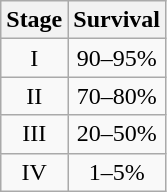<table class="wikitable" align="left" style="text-align: center; margin-right: 10px;">
<tr>
<th>Stage</th>
<th>Survival</th>
</tr>
<tr>
<td>I</td>
<td>90–95%</td>
</tr>
<tr>
<td>II</td>
<td>70–80%</td>
</tr>
<tr>
<td>III</td>
<td>20–50%</td>
</tr>
<tr>
<td>IV</td>
<td>1–5%</td>
</tr>
</table>
